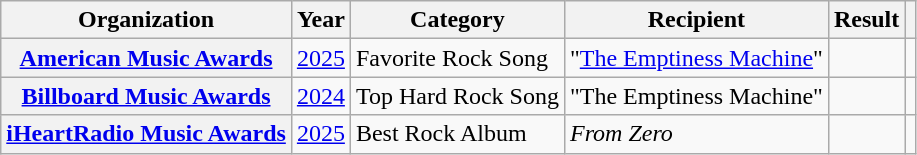<table class="wikitable sortable plainrowheaders" style="border:none; margin:0;">
<tr>
<th scope="col">Organization</th>
<th scope="col">Year</th>
<th scope="col">Category</th>
<th scope="col">Recipient</th>
<th scope="col">Result</th>
<th scope="col" class="unsortable"></th>
</tr>
<tr>
<th scope="row"><a href='#'>American Music Awards</a></th>
<td><a href='#'>2025</a></td>
<td>Favorite Rock Song</td>
<td>"<a href='#'>The Emptiness Machine</a>"</td>
<td></td>
<td style="text-align:center"></td>
</tr>
<tr>
<th scope="row"><a href='#'>Billboard Music Awards</a></th>
<td><a href='#'>2024</a></td>
<td>Top Hard Rock Song</td>
<td>"The Emptiness Machine"</td>
<td></td>
<td style="text-align:center"></td>
</tr>
<tr>
<th scope="row"><a href='#'>iHeartRadio Music Awards</a></th>
<td><a href='#'>2025</a></td>
<td>Best Rock Album</td>
<td><em>From Zero</em></td>
<td></td>
<td style="text-align:center"></td>
</tr>
</table>
